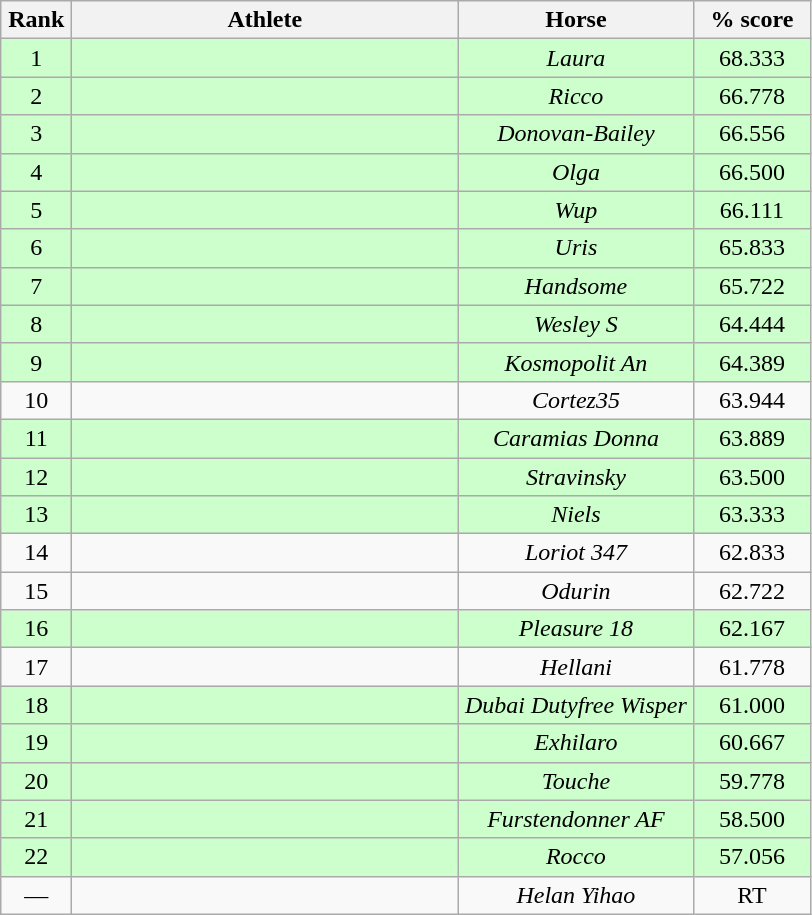<table class="wikitable" style="text-align:center">
<tr>
<th width=40>Rank</th>
<th width=250>Athlete</th>
<th width=150>Horse</th>
<th width=70>% score</th>
</tr>
<tr bgcolor="ccffcc">
<td>1</td>
<td align=left></td>
<td><em>Laura</em></td>
<td>68.333</td>
</tr>
<tr bgcolor="ccffcc">
<td>2</td>
<td align=left></td>
<td><em>Ricco</em></td>
<td>66.778</td>
</tr>
<tr bgcolor="ccffcc">
<td>3</td>
<td align=left></td>
<td><em>Donovan-Bailey</em></td>
<td>66.556</td>
</tr>
<tr bgcolor="ccffcc">
<td>4</td>
<td align=left></td>
<td><em>Olga</em></td>
<td>66.500</td>
</tr>
<tr bgcolor="ccffcc">
<td>5</td>
<td align=left></td>
<td><em>Wup</em></td>
<td>66.111</td>
</tr>
<tr bgcolor="ccffcc">
<td>6</td>
<td align=left></td>
<td><em>Uris</em></td>
<td>65.833</td>
</tr>
<tr bgcolor="ccffcc">
<td>7</td>
<td align=left></td>
<td><em>Handsome</em></td>
<td>65.722</td>
</tr>
<tr bgcolor="ccffcc">
<td>8</td>
<td align=left></td>
<td><em>Wesley S</em></td>
<td>64.444</td>
</tr>
<tr bgcolor="ccffcc">
<td>9</td>
<td align=left></td>
<td><em>Kosmopolit An</em></td>
<td>64.389</td>
</tr>
<tr>
<td>10</td>
<td align=left></td>
<td><em>Cortez35</em></td>
<td>63.944</td>
</tr>
<tr bgcolor="ccffcc">
<td>11</td>
<td align=left></td>
<td><em>Caramias Donna</em></td>
<td>63.889</td>
</tr>
<tr bgcolor="ccffcc">
<td>12</td>
<td align=left></td>
<td><em>Stravinsky</em></td>
<td>63.500</td>
</tr>
<tr bgcolor="ccffcc">
<td>13</td>
<td align=left></td>
<td><em>Niels</em></td>
<td>63.333</td>
</tr>
<tr>
<td>14</td>
<td align=left></td>
<td><em>Loriot 347</em></td>
<td>62.833</td>
</tr>
<tr>
<td>15</td>
<td align=left></td>
<td><em>Odurin</em></td>
<td>62.722</td>
</tr>
<tr bgcolor="ccffcc">
<td>16</td>
<td align=left></td>
<td><em>Pleasure 18</em></td>
<td>62.167</td>
</tr>
<tr>
<td>17</td>
<td align=left></td>
<td><em>Hellani</em></td>
<td>61.778</td>
</tr>
<tr bgcolor="ccffcc">
<td>18</td>
<td align=left></td>
<td><em>Dubai Dutyfree Wisper</em></td>
<td>61.000</td>
</tr>
<tr bgcolor="ccffcc">
<td>19</td>
<td align=left></td>
<td><em>Exhilaro</em></td>
<td>60.667</td>
</tr>
<tr bgcolor="ccffcc">
<td>20</td>
<td align=left></td>
<td><em>Touche</em></td>
<td>59.778</td>
</tr>
<tr bgcolor="ccffcc">
<td>21</td>
<td align=left></td>
<td><em>Furstendonner AF</em></td>
<td>58.500</td>
</tr>
<tr bgcolor="ccffcc">
<td>22</td>
<td align=left></td>
<td><em>Rocco</em></td>
<td>57.056</td>
</tr>
<tr>
<td>—</td>
<td align=left></td>
<td><em>Helan Yihao</em></td>
<td>RT</td>
</tr>
</table>
